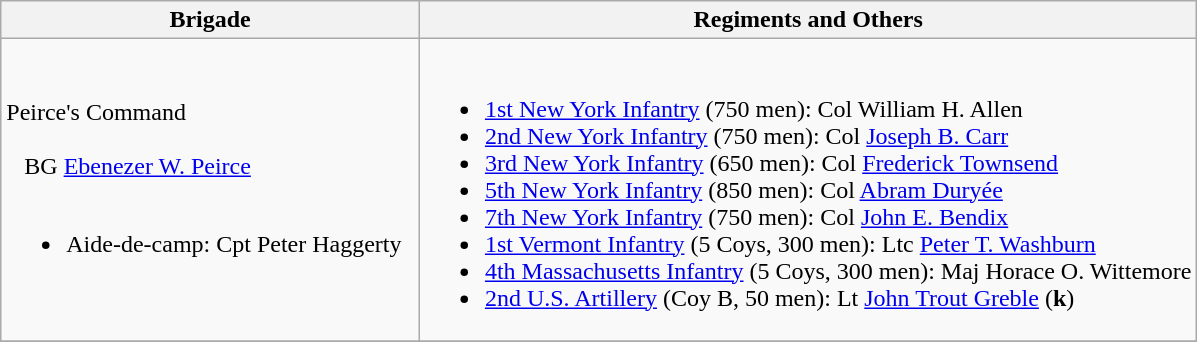<table class="wikitable">
<tr>
<th width=35%>Brigade</th>
<th>Regiments and Others</th>
</tr>
<tr>
<td>Peirce's Command<br><br>  
BG <a href='#'>Ebenezer W. Peirce</a>
<br>  <ul><li>Aide-de-camp: Cpt Peter Haggerty</li></ul></td>
<td><br><ul><li><a href='#'>1st New York Infantry</a> (750 men): Col William H. Allen</li><li><a href='#'>2nd New York Infantry</a> (750 men): Col <a href='#'>Joseph B. Carr</a></li><li><a href='#'>3rd New York Infantry</a> (650 men): Col <a href='#'>Frederick Townsend</a></li><li><a href='#'>5th New York Infantry</a> (850 men): Col <a href='#'>Abram Duryée</a></li><li><a href='#'>7th  New York Infantry</a> (750 men): Col <a href='#'>John E. Bendix</a></li><li><a href='#'>1st Vermont Infantry</a> (5 Coys, 300 men): Ltc <a href='#'>Peter T. Washburn</a></li><li><a href='#'>4th Massachusetts Infantry</a> (5 Coys, 300 men): Maj Horace O. Wittemore</li><li><a href='#'>2nd U.S. Artillery</a> (Coy B, 50 men): Lt <a href='#'>John Trout Greble</a> (<strong>k</strong>)</li></ul></td>
</tr>
<tr>
</tr>
</table>
